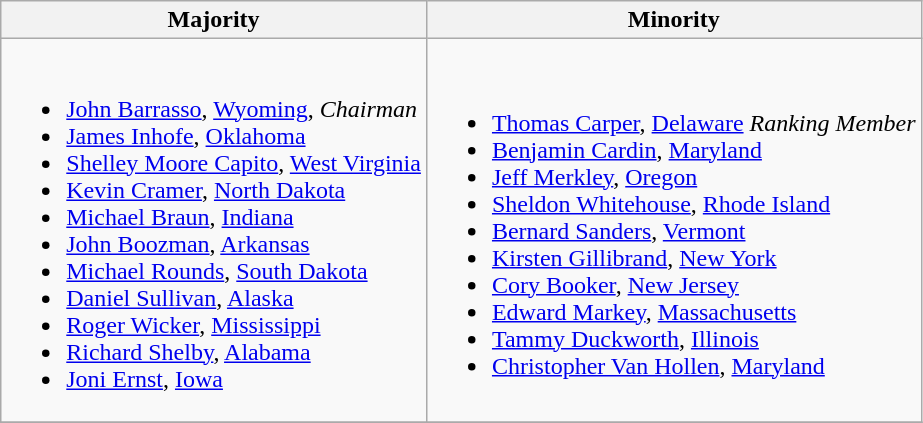<table class=wikitable>
<tr>
<th>Majority</th>
<th>Minority</th>
</tr>
<tr>
<td><br><ul><li><a href='#'>John Barrasso</a>, <a href='#'>Wyoming</a>, <em>Chairman</em></li><li><a href='#'>James Inhofe</a>, <a href='#'>Oklahoma</a></li><li><a href='#'>Shelley Moore Capito</a>, <a href='#'>West Virginia</a></li><li><a href='#'>Kevin Cramer</a>, <a href='#'>North Dakota</a></li><li><a href='#'>Michael Braun</a>, <a href='#'>Indiana</a></li><li><a href='#'>John Boozman</a>, <a href='#'>Arkansas</a></li><li><a href='#'>Michael Rounds</a>, <a href='#'>South Dakota</a></li><li><a href='#'>Daniel Sullivan</a>, <a href='#'>Alaska</a></li><li><a href='#'>Roger Wicker</a>, <a href='#'>Mississippi</a></li><li><a href='#'>Richard Shelby</a>, <a href='#'>Alabama</a></li><li><a href='#'>Joni Ernst</a>, <a href='#'>Iowa</a></li></ul></td>
<td><br><ul><li><a href='#'>Thomas Carper</a>, <a href='#'>Delaware</a> <em>Ranking Member</em></li><li><a href='#'>Benjamin Cardin</a>, <a href='#'>Maryland</a></li><li><a href='#'>Jeff Merkley</a>, <a href='#'>Oregon</a></li><li><a href='#'>Sheldon Whitehouse</a>, <a href='#'>Rhode Island</a></li><li><a href='#'>Bernard Sanders</a>, <a href='#'>Vermont</a></li><li><a href='#'>Kirsten Gillibrand</a>, <a href='#'>New York</a></li><li><a href='#'>Cory Booker</a>, <a href='#'>New Jersey</a></li><li><a href='#'>Edward Markey</a>, <a href='#'>Massachusetts</a></li><li><a href='#'>Tammy Duckworth</a>, <a href='#'>Illinois</a></li><li><a href='#'>Christopher Van Hollen</a>, <a href='#'>Maryland</a></li></ul></td>
</tr>
<tr>
</tr>
</table>
